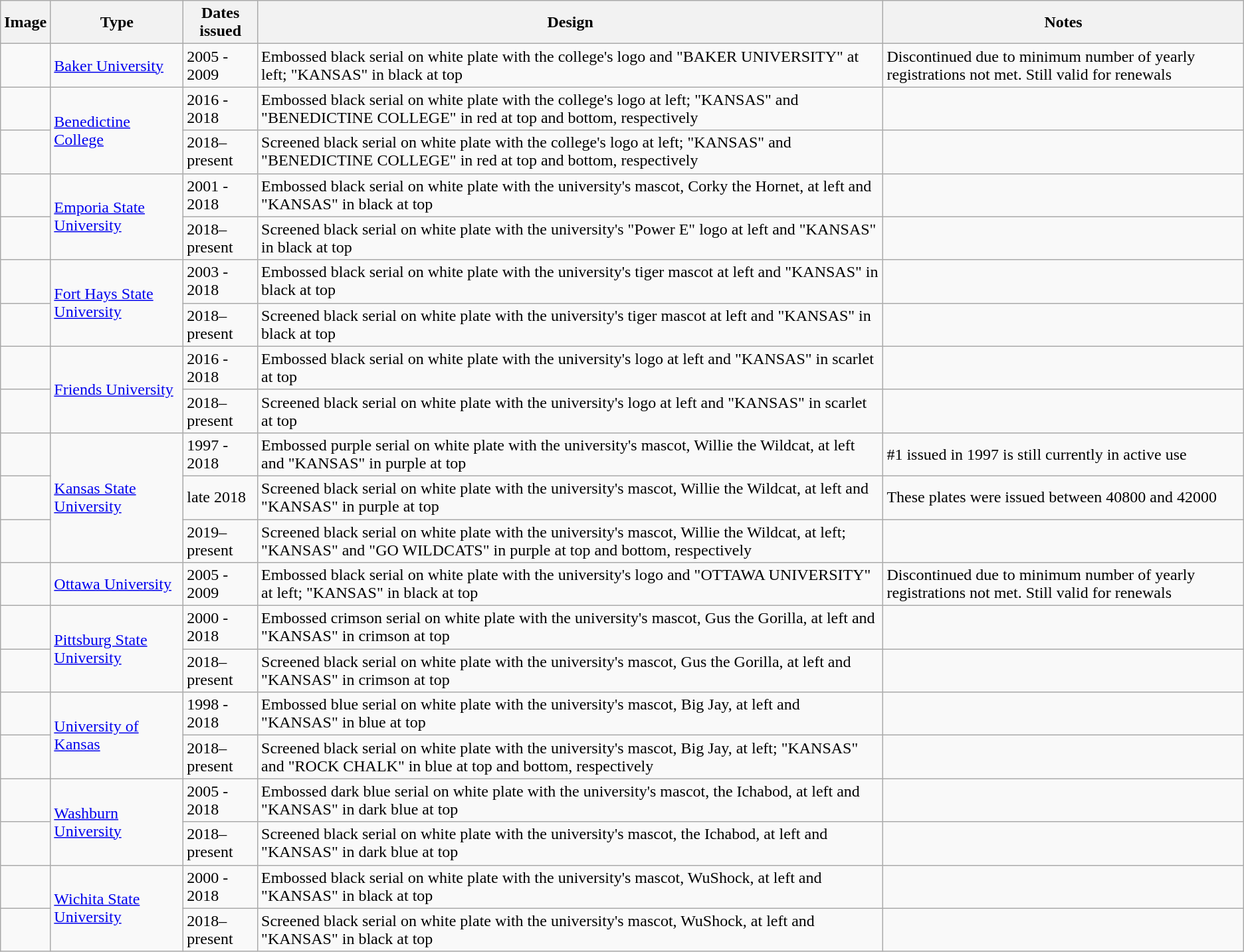<table class="wikitable">
<tr>
<th>Image</th>
<th>Type</th>
<th>Dates issued</th>
<th>Design</th>
<th>Notes</th>
</tr>
<tr>
<td></td>
<td><a href='#'>Baker University</a></td>
<td>2005 - 2009</td>
<td>Embossed black serial on white plate with the college's logo and "BAKER UNIVERSITY" at left; "KANSAS" in black at top</td>
<td>Discontinued due to minimum number of yearly registrations not met. Still valid for renewals</td>
</tr>
<tr>
<td></td>
<td rowspan="2"><a href='#'>Benedictine College</a></td>
<td>2016 - 2018</td>
<td>Embossed black serial on white plate with the college's logo at left; "KANSAS" and "BENEDICTINE COLLEGE" in red at top and bottom, respectively</td>
<td></td>
</tr>
<tr>
<td></td>
<td>2018–present</td>
<td>Screened black serial on white plate with the college's logo at left; "KANSAS" and "BENEDICTINE COLLEGE" in red at top and bottom, respectively</td>
<td></td>
</tr>
<tr>
<td></td>
<td rowspan="2"><a href='#'>Emporia State University</a></td>
<td>2001 - 2018</td>
<td>Embossed black serial on white plate with the university's mascot, Corky the Hornet, at left and "KANSAS" in black at top</td>
<td></td>
</tr>
<tr>
<td></td>
<td>2018–present</td>
<td>Screened black serial on white plate with the university's "Power E" logo at left and "KANSAS" in black at top</td>
<td></td>
</tr>
<tr>
<td></td>
<td rowspan="2"><a href='#'>Fort Hays State University</a></td>
<td>2003 - 2018</td>
<td>Embossed black serial on white plate with the university's tiger mascot at left and "KANSAS" in black at top</td>
<td></td>
</tr>
<tr>
<td></td>
<td>2018–present</td>
<td>Screened black serial on white plate with the university's tiger mascot at left and "KANSAS" in black at top</td>
<td></td>
</tr>
<tr>
<td></td>
<td rowspan="2"><a href='#'>Friends University</a></td>
<td>2016 - 2018</td>
<td>Embossed black serial on white plate with the university's logo at left and "KANSAS" in scarlet at top</td>
<td></td>
</tr>
<tr>
<td></td>
<td>2018–present</td>
<td>Screened black serial on white plate with the university's logo at left and "KANSAS" in scarlet at top</td>
<td></td>
</tr>
<tr>
<td></td>
<td rowspan="3"><a href='#'>Kansas State University</a></td>
<td>1997 - 2018</td>
<td>Embossed purple serial on white plate with the university's mascot, Willie the Wildcat, at left and "KANSAS" in purple at top</td>
<td>#1 issued in 1997 is still currently in active use</td>
</tr>
<tr>
<td></td>
<td>late 2018</td>
<td>Screened black serial on white plate with the university's mascot, Willie the Wildcat, at left and "KANSAS" in purple at top</td>
<td>These plates were issued between 40800 and 42000</td>
</tr>
<tr>
<td></td>
<td>2019–present</td>
<td>Screened black serial on white plate with the university's mascot, Willie the Wildcat, at left; "KANSAS" and "GO WILDCATS" in purple at top and bottom, respectively</td>
<td></td>
</tr>
<tr>
<td></td>
<td><a href='#'>Ottawa University</a></td>
<td>2005 - 2009</td>
<td>Embossed black serial on white plate with the university's logo and "OTTAWA UNIVERSITY" at left; "KANSAS" in black at top</td>
<td>Discontinued due to minimum number of yearly registrations not met. Still valid for renewals</td>
</tr>
<tr>
<td></td>
<td rowspan="2"><a href='#'>Pittsburg State University</a></td>
<td>2000 - 2018</td>
<td>Embossed crimson serial on white plate with the university's mascot, Gus the Gorilla, at left and "KANSAS" in crimson at top</td>
<td></td>
</tr>
<tr>
<td></td>
<td>2018–present</td>
<td>Screened black serial on white plate with the university's mascot, Gus the Gorilla, at left and "KANSAS" in crimson at top</td>
<td></td>
</tr>
<tr>
<td></td>
<td rowspan="2"><a href='#'>University of Kansas</a></td>
<td>1998 - 2018</td>
<td>Embossed blue serial on white plate with the university's mascot, Big Jay, at left and "KANSAS" in blue at top</td>
<td></td>
</tr>
<tr>
<td></td>
<td>2018–present</td>
<td>Screened black serial on white plate with the university's mascot, Big Jay, at left;  "KANSAS" and "ROCK CHALK" in blue at top and bottom, respectively</td>
<td></td>
</tr>
<tr>
<td></td>
<td rowspan="2"><a href='#'>Washburn University</a></td>
<td>2005 - 2018</td>
<td>Embossed dark blue serial on white plate with the university's mascot, the Ichabod, at left and "KANSAS" in dark blue at top</td>
<td></td>
</tr>
<tr>
<td></td>
<td>2018–present</td>
<td>Screened black serial on white plate with the university's mascot, the Ichabod, at left and "KANSAS" in dark blue at top</td>
<td></td>
</tr>
<tr>
<td></td>
<td rowspan="2"><a href='#'>Wichita State University</a></td>
<td>2000 - 2018</td>
<td>Embossed black serial on white plate with the university's mascot, WuShock, at left and "KANSAS" in black at top</td>
<td></td>
</tr>
<tr>
<td></td>
<td>2018–present</td>
<td>Screened black serial on white plate with the university's mascot, WuShock, at left and "KANSAS" in black at top</td>
<td></td>
</tr>
</table>
